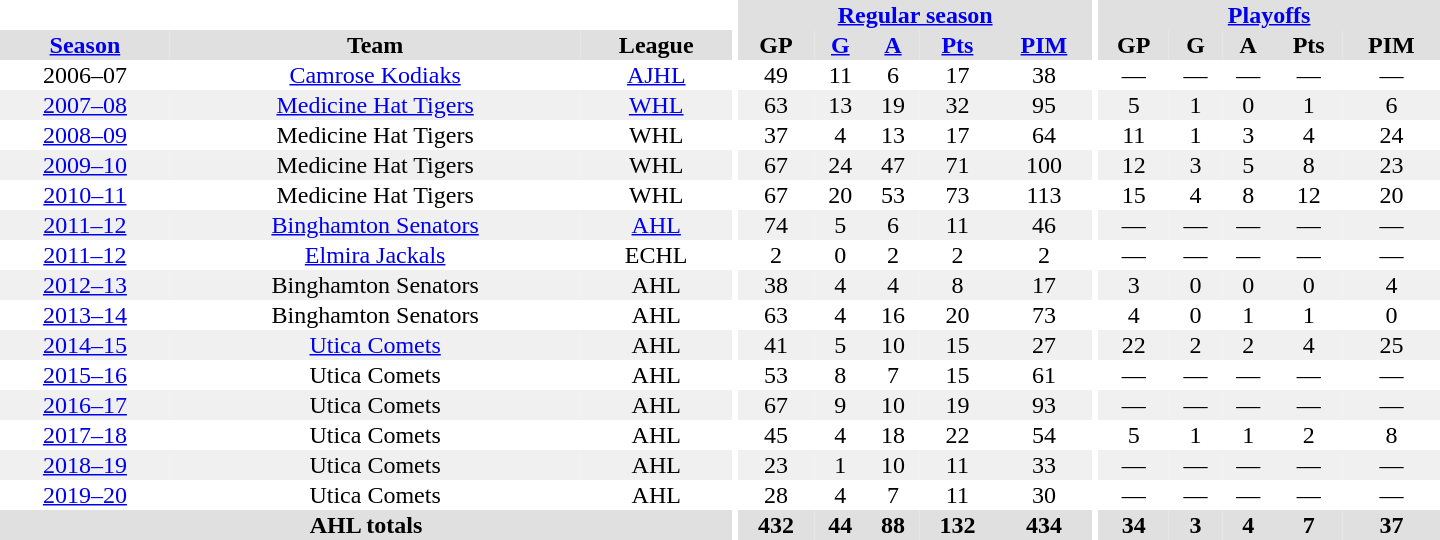<table border="0" cellpadding="1" cellspacing="0" style="text-align:center; width:60em">
<tr bgcolor="#e0e0e0">
<th colspan="3" bgcolor="#ffffff"></th>
<th rowspan="99" bgcolor="#ffffff"></th>
<th colspan="5"><a href='#'>Regular season</a></th>
<th rowspan="99" bgcolor="#ffffff"></th>
<th colspan="5"><a href='#'>Playoffs</a></th>
</tr>
<tr bgcolor="#e0e0e0">
<th><a href='#'>Season</a></th>
<th>Team</th>
<th>League</th>
<th>GP</th>
<th><a href='#'>G</a></th>
<th><a href='#'>A</a></th>
<th><a href='#'>Pts</a></th>
<th><a href='#'>PIM</a></th>
<th>GP</th>
<th>G</th>
<th>A</th>
<th>Pts</th>
<th>PIM</th>
</tr>
<tr>
<td>2006–07</td>
<td><a href='#'>Camrose Kodiaks</a></td>
<td><a href='#'>AJHL</a></td>
<td>49</td>
<td>11</td>
<td>6</td>
<td>17</td>
<td>38</td>
<td>—</td>
<td>—</td>
<td>—</td>
<td>—</td>
<td>—</td>
</tr>
<tr bgcolor="#f0f0f0">
<td><a href='#'>2007–08</a></td>
<td><a href='#'>Medicine Hat Tigers</a></td>
<td><a href='#'>WHL</a></td>
<td>63</td>
<td>13</td>
<td>19</td>
<td>32</td>
<td>95</td>
<td>5</td>
<td>1</td>
<td>0</td>
<td>1</td>
<td>6</td>
</tr>
<tr>
<td><a href='#'>2008–09</a></td>
<td>Medicine Hat Tigers</td>
<td>WHL</td>
<td>37</td>
<td>4</td>
<td>13</td>
<td>17</td>
<td>64</td>
<td>11</td>
<td>1</td>
<td>3</td>
<td>4</td>
<td>24</td>
</tr>
<tr bgcolor="#f0f0f0">
<td><a href='#'>2009–10</a></td>
<td>Medicine Hat Tigers</td>
<td>WHL</td>
<td>67</td>
<td>24</td>
<td>47</td>
<td>71</td>
<td>100</td>
<td>12</td>
<td>3</td>
<td>5</td>
<td>8</td>
<td>23</td>
</tr>
<tr>
<td><a href='#'>2010–11</a></td>
<td>Medicine Hat Tigers</td>
<td>WHL</td>
<td>67</td>
<td>20</td>
<td>53</td>
<td>73</td>
<td>113</td>
<td>15</td>
<td>4</td>
<td>8</td>
<td>12</td>
<td>20</td>
</tr>
<tr bgcolor="#f0f0f0">
<td><a href='#'>2011–12</a></td>
<td><a href='#'>Binghamton Senators</a></td>
<td><a href='#'>AHL</a></td>
<td>74</td>
<td>5</td>
<td>6</td>
<td>11</td>
<td>46</td>
<td>—</td>
<td>—</td>
<td>—</td>
<td>—</td>
<td>—</td>
</tr>
<tr>
<td><a href='#'>2011–12</a></td>
<td><a href='#'>Elmira Jackals</a></td>
<td>ECHL</td>
<td>2</td>
<td>0</td>
<td>2</td>
<td>2</td>
<td>2</td>
<td>—</td>
<td>—</td>
<td>—</td>
<td>—</td>
<td>—</td>
</tr>
<tr bgcolor="#f0f0f0">
<td><a href='#'>2012–13</a></td>
<td>Binghamton Senators</td>
<td>AHL</td>
<td>38</td>
<td>4</td>
<td>4</td>
<td>8</td>
<td>17</td>
<td>3</td>
<td>0</td>
<td>0</td>
<td>0</td>
<td>4</td>
</tr>
<tr>
<td><a href='#'>2013–14</a></td>
<td>Binghamton Senators</td>
<td>AHL</td>
<td>63</td>
<td>4</td>
<td>16</td>
<td>20</td>
<td>73</td>
<td>4</td>
<td>0</td>
<td>1</td>
<td>1</td>
<td>0</td>
</tr>
<tr bgcolor="#f0f0f0">
<td><a href='#'>2014–15</a></td>
<td><a href='#'>Utica Comets</a></td>
<td>AHL</td>
<td>41</td>
<td>5</td>
<td>10</td>
<td>15</td>
<td>27</td>
<td>22</td>
<td>2</td>
<td>2</td>
<td>4</td>
<td>25</td>
</tr>
<tr>
<td><a href='#'>2015–16</a></td>
<td>Utica Comets</td>
<td>AHL</td>
<td>53</td>
<td>8</td>
<td>7</td>
<td>15</td>
<td>61</td>
<td>—</td>
<td>—</td>
<td>—</td>
<td>—</td>
<td>—</td>
</tr>
<tr bgcolor="#f0f0f0">
<td><a href='#'>2016–17</a></td>
<td>Utica Comets</td>
<td>AHL</td>
<td>67</td>
<td>9</td>
<td>10</td>
<td>19</td>
<td>93</td>
<td>—</td>
<td>—</td>
<td>—</td>
<td>—</td>
<td>—</td>
</tr>
<tr>
<td><a href='#'>2017–18</a></td>
<td>Utica Comets</td>
<td>AHL</td>
<td>45</td>
<td>4</td>
<td>18</td>
<td>22</td>
<td>54</td>
<td>5</td>
<td>1</td>
<td>1</td>
<td>2</td>
<td>8</td>
</tr>
<tr bgcolor="#f0f0f0">
<td><a href='#'>2018–19</a></td>
<td>Utica Comets</td>
<td>AHL</td>
<td>23</td>
<td>1</td>
<td>10</td>
<td>11</td>
<td>33</td>
<td>—</td>
<td>—</td>
<td>—</td>
<td>—</td>
<td>—</td>
</tr>
<tr>
<td><a href='#'>2019–20</a></td>
<td>Utica Comets</td>
<td>AHL</td>
<td>28</td>
<td>4</td>
<td>7</td>
<td>11</td>
<td>30</td>
<td>—</td>
<td>—</td>
<td>—</td>
<td>—</td>
<td>—</td>
</tr>
<tr bgcolor="#e0e0e0">
<th colspan="3">AHL totals</th>
<th>432</th>
<th>44</th>
<th>88</th>
<th>132</th>
<th>434</th>
<th>34</th>
<th>3</th>
<th>4</th>
<th>7</th>
<th>37</th>
</tr>
</table>
